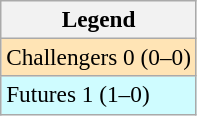<table class=wikitable style=font-size:97%>
<tr>
<th>Legend</th>
</tr>
<tr style="background:moccasin;">
<td>Challengers 0 (0–0)</td>
</tr>
<tr style="background:#cffcff;">
<td>Futures 1 (1–0)</td>
</tr>
</table>
